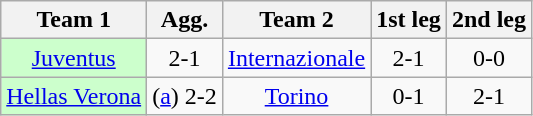<table class="wikitable" style="text-align: center">
<tr>
<th>Team 1</th>
<th>Agg.</th>
<th>Team 2</th>
<th>1st leg</th>
<th>2nd leg</th>
</tr>
<tr>
<td bgcolor="ccffcc"><a href='#'>Juventus</a></td>
<td>2-1</td>
<td><a href='#'>Internazionale</a></td>
<td>2-1</td>
<td>0-0</td>
</tr>
<tr>
<td bgcolor="ccffcc"><a href='#'>Hellas Verona</a></td>
<td>(<a href='#'>a</a>) 2-2</td>
<td><a href='#'>Torino</a></td>
<td>0-1</td>
<td>2-1</td>
</tr>
</table>
